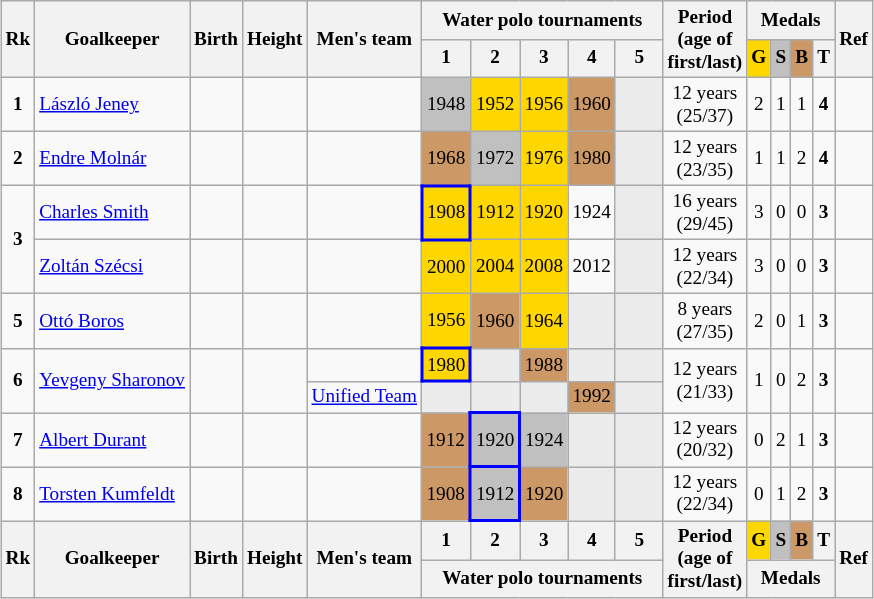<table class="wikitable sortable" style="text-align: center; font-size: 80%; margin-left: 1em;">
<tr>
<th rowspan="2">Rk</th>
<th rowspan="2">Goalkeeper</th>
<th rowspan="2">Birth</th>
<th rowspan="2">Height</th>
<th rowspan="2">Men's team</th>
<th colspan="5">Water polo tournaments</th>
<th rowspan="2">Period<br>(age of<br>first/last)</th>
<th colspan="4">Medals</th>
<th rowspan="2" class="unsortable">Ref</th>
</tr>
<tr>
<th>1</th>
<th class="unsortable">2</th>
<th class="unsortable">3</th>
<th class="unsortable">4</th>
<th style="width: 2em;" class="unsortable">5</th>
<th style="background-color: gold;">G</th>
<th style="background-color: silver;">S</th>
<th style="background-color: #cc9966;">B</th>
<th>T</th>
</tr>
<tr>
<td><strong>1</strong></td>
<td style="text-align: left;" data-sort-value="Jeney, László"><a href='#'>László Jeney</a></td>
<td></td>
<td></td>
<td style="text-align: left;"></td>
<td style="background-color: silver;">1948</td>
<td style="background-color: gold;">1952</td>
<td style="background-color: gold;">1956</td>
<td style="background-color: #cc9966;">1960</td>
<td style="background-color: #ececec;"></td>
<td>12 years<br>(25/37)</td>
<td>2</td>
<td>1</td>
<td>1</td>
<td><strong>4</strong></td>
<td></td>
</tr>
<tr>
<td><strong>2</strong></td>
<td style="text-align: left;" data-sort-value="Molnár, Endre"><a href='#'>Endre Molnár</a></td>
<td></td>
<td></td>
<td style="text-align: left;"></td>
<td style="background-color: #cc9966;">1968</td>
<td style="background-color: silver;">1972</td>
<td style="background-color: gold;">1976</td>
<td style="background-color: #cc9966;">1980</td>
<td style="background-color: #ececec;"></td>
<td>12 years<br>(23/35)</td>
<td>1</td>
<td>1</td>
<td>2</td>
<td><strong>4</strong></td>
<td></td>
</tr>
<tr>
<td rowspan="2"><strong>3</strong></td>
<td style="text-align: left;" data-sort-value="Smith, Charles"><a href='#'>Charles Smith</a></td>
<td></td>
<td></td>
<td style="text-align: left;"></td>
<td style="border: 2px solid blue; background-color: gold;">1908</td>
<td style="background-color: gold;">1912</td>
<td style="background-color: gold;">1920</td>
<td>1924</td>
<td style="background-color: #ececec;"></td>
<td>16 years<br>(29/45)</td>
<td>3</td>
<td>0</td>
<td>0</td>
<td><strong>3</strong></td>
<td></td>
</tr>
<tr>
<td style="text-align: left;" data-sort-value="Szécsi, Zoltán"><a href='#'>Zoltán Szécsi</a></td>
<td></td>
<td></td>
<td style="text-align: left;"></td>
<td style="background-color: gold;">2000</td>
<td style="background-color: gold;">2004</td>
<td style="background-color: gold;">2008</td>
<td>2012</td>
<td style="background-color: #ececec;"></td>
<td>12 years<br>(22/34)</td>
<td>3</td>
<td>0</td>
<td>0</td>
<td><strong>3</strong></td>
<td></td>
</tr>
<tr>
<td><strong>5</strong></td>
<td style="text-align: left;" data-sort-value="Boros, Ottó"><a href='#'>Ottó Boros</a></td>
<td></td>
<td></td>
<td style="text-align: left;"></td>
<td style="background-color: gold;">1956</td>
<td style="background-color: #cc9966;">1960</td>
<td style="background-color: gold;">1964</td>
<td style="background-color: #ececec;"></td>
<td style="background-color: #ececec;"></td>
<td>8 years<br>(27/35)</td>
<td>2</td>
<td>0</td>
<td>1</td>
<td><strong>3</strong></td>
<td></td>
</tr>
<tr>
<td rowspan="2"><strong>6</strong></td>
<td rowspan="2" style="text-align: left;" data-sort-value="Sharonov, Yevgeny"><a href='#'>Yevgeny Sharonov</a></td>
<td rowspan="2"></td>
<td rowspan="2"></td>
<td style="text-align: left;"></td>
<td style="border: 2px solid blue; background-color: gold;">1980</td>
<td style="background-color: #ececec;"></td>
<td style="background-color: #cc9966;">1988</td>
<td style="background-color: #ececec;"></td>
<td style="background-color: #ececec;"></td>
<td rowspan="2">12 years<br>(21/33)</td>
<td rowspan="2">1</td>
<td rowspan="2">0</td>
<td rowspan="2">2</td>
<td rowspan="2"><strong>3</strong></td>
<td rowspan="2"></td>
</tr>
<tr class="expand-child">
<td style="text-align: left;"> <a href='#'>Unified Team</a></td>
<td style="background-color: #ececec;"></td>
<td style="background-color: #ececec;"></td>
<td style="background-color: #ececec;"></td>
<td style="background-color: #cc9966;">1992</td>
<td style="background-color: #ececec;"></td>
</tr>
<tr>
<td><strong>7</strong></td>
<td style="text-align: left;" data-sort-value="Durant, Albert"><a href='#'>Albert Durant</a></td>
<td></td>
<td></td>
<td style="text-align: left;"></td>
<td style="background-color: #cc9966;">1912</td>
<td style="border: 2px solid blue; background-color: silver;">1920</td>
<td style="background-color: silver;">1924</td>
<td style="background-color: #ececec;"></td>
<td style="background-color: #ececec;"></td>
<td>12 years<br>(20/32)</td>
<td>0</td>
<td>2</td>
<td>1</td>
<td><strong>3</strong></td>
<td></td>
</tr>
<tr>
<td><strong>8</strong></td>
<td style="text-align: left;" data-sort-value="Kumfeldt, Torsten"><a href='#'>Torsten Kumfeldt</a></td>
<td></td>
<td></td>
<td style="text-align: left;"></td>
<td style="background-color: #cc9966;">1908</td>
<td style="border: 2px solid blue; background-color: silver;">1912</td>
<td style="background-color: #cc9966;">1920</td>
<td style="background-color: #ececec;"></td>
<td style="background-color: #ececec;"></td>
<td>12 years<br>(22/34)</td>
<td>0</td>
<td>1</td>
<td>2</td>
<td><strong>3</strong></td>
<td></td>
</tr>
<tr>
<th rowspan="2">Rk</th>
<th rowspan="2">Goalkeeper</th>
<th rowspan="2">Birth</th>
<th rowspan="2">Height</th>
<th rowspan="2">Men's team</th>
<th>1</th>
<th>2</th>
<th>3</th>
<th>4</th>
<th>5</th>
<th rowspan="2">Period<br>(age of<br>first/last)</th>
<th style="background-color: gold;">G</th>
<th style="background-color: silver;">S</th>
<th style="background-color: #cc9966;">B</th>
<th>T</th>
<th rowspan="2">Ref</th>
</tr>
<tr>
<th colspan="5">Water polo tournaments</th>
<th colspan="4">Medals</th>
</tr>
</table>
